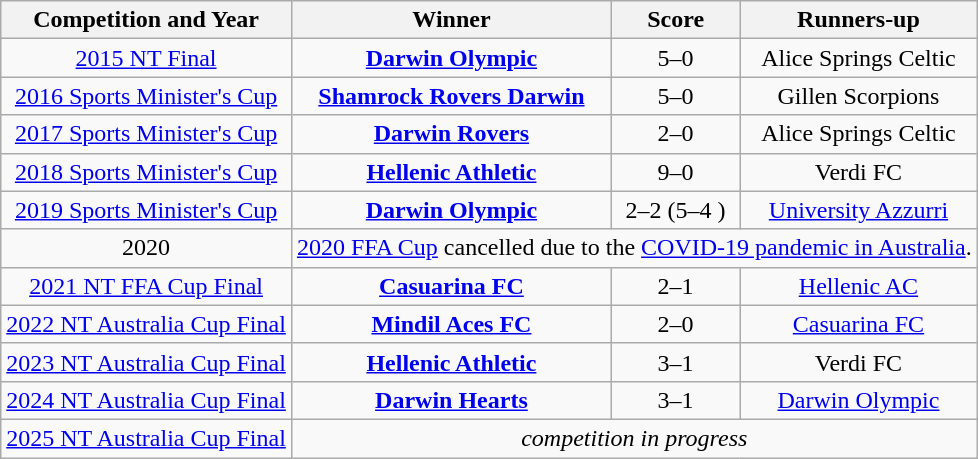<table class="wikitable" style="text-align:center">
<tr>
<th>Competition and Year</th>
<th>Winner</th>
<th>Score</th>
<th>Runners-up</th>
</tr>
<tr>
<td><a href='#'>2015 NT Final</a></td>
<td><strong><a href='#'>Darwin Olympic</a></strong></td>
<td>5–0</td>
<td>Alice Springs Celtic</td>
</tr>
<tr>
<td><a href='#'>2016 Sports Minister's Cup</a></td>
<td><strong><a href='#'>Shamrock Rovers Darwin</a></strong></td>
<td>5–0</td>
<td>Gillen Scorpions</td>
</tr>
<tr>
<td><a href='#'>2017 Sports Minister's Cup</a></td>
<td><strong><a href='#'>Darwin Rovers</a></strong></td>
<td>2–0</td>
<td>Alice Springs Celtic</td>
</tr>
<tr>
<td><a href='#'>2018 Sports Minister's Cup</a></td>
<td><strong><a href='#'>Hellenic Athletic</a></strong></td>
<td>9–0</td>
<td>Verdi FC</td>
</tr>
<tr>
<td><a href='#'>2019 Sports Minister's Cup</a></td>
<td><strong><a href='#'>Darwin Olympic</a></strong></td>
<td>2–2 (5–4 )</td>
<td><a href='#'>University Azzurri</a></td>
</tr>
<tr>
<td>2020</td>
<td colspan=3><a href='#'>2020 FFA Cup</a> cancelled due to the <a href='#'>COVID-19 pandemic in Australia</a>.</td>
</tr>
<tr>
<td><a href='#'>2021 NT FFA Cup Final</a></td>
<td><strong><a href='#'>Casuarina FC</a></strong></td>
<td>2–1</td>
<td><a href='#'>Hellenic AC</a></td>
</tr>
<tr>
<td><a href='#'>2022 NT Australia Cup Final</a></td>
<td><strong><a href='#'>Mindil Aces FC</a></strong></td>
<td>2–0</td>
<td><a href='#'>Casuarina FC</a></td>
</tr>
<tr>
<td><a href='#'>2023 NT Australia Cup Final</a></td>
<td><strong><a href='#'>Hellenic Athletic</a></strong></td>
<td>3–1</td>
<td>Verdi FC</td>
</tr>
<tr>
<td><a href='#'>2024 NT Australia Cup Final</a></td>
<td><strong><a href='#'>Darwin Hearts</a></strong></td>
<td>3–1</td>
<td><a href='#'>Darwin Olympic</a></td>
</tr>
<tr>
<td><a href='#'>2025 NT Australia Cup Final</a></td>
<td colspan=3><em>competition in progress</em></td>
</tr>
</table>
